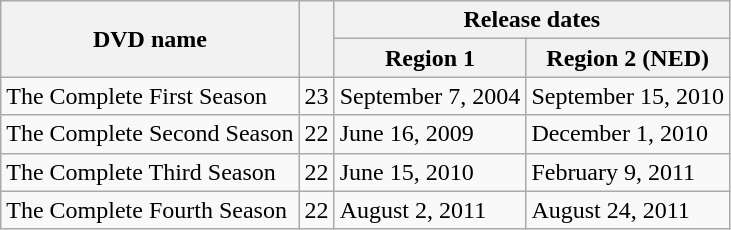<table class="wikitable">
<tr>
<th rowspan="2">DVD name</th>
<th rowspan="2"></th>
<th colspan="2">Release dates</th>
</tr>
<tr>
<th>Region 1</th>
<th>Region 2 (NED)</th>
</tr>
<tr>
<td>The Complete First Season</td>
<td align="center">23</td>
<td>September 7, 2004</td>
<td>September 15, 2010</td>
</tr>
<tr>
<td>The Complete Second Season</td>
<td align="center">22</td>
<td>June 16, 2009</td>
<td>December 1, 2010</td>
</tr>
<tr>
<td>The Complete Third Season</td>
<td align="center">22</td>
<td>June 15, 2010</td>
<td>February 9, 2011</td>
</tr>
<tr>
<td>The Complete Fourth Season</td>
<td align="center">22</td>
<td>August 2, 2011</td>
<td>August 24, 2011</td>
</tr>
</table>
